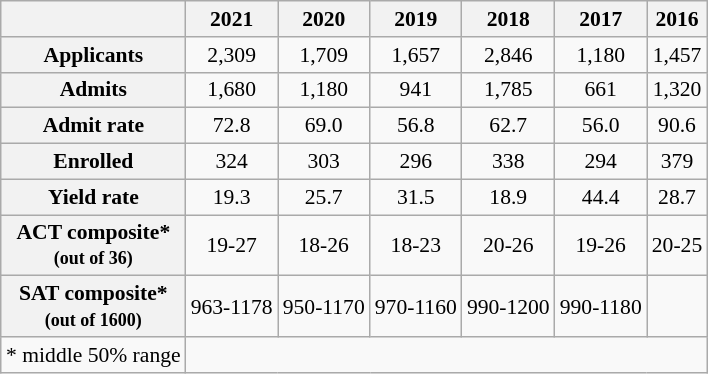<table class="wikitable" style="text-align:center; float:right; font-size:90%; margin:10px">
<tr>
<th></th>
<th>2021</th>
<th>2020</th>
<th>2019</th>
<th>2018</th>
<th>2017</th>
<th>2016</th>
</tr>
<tr>
<th>Applicants</th>
<td>2,309</td>
<td>1,709</td>
<td>1,657</td>
<td>2,846</td>
<td>1,180</td>
<td>1,457</td>
</tr>
<tr>
<th>Admits</th>
<td>1,680</td>
<td>1,180</td>
<td>941</td>
<td>1,785</td>
<td>661</td>
<td>1,320</td>
</tr>
<tr>
<th>Admit rate</th>
<td>72.8</td>
<td>69.0</td>
<td>56.8</td>
<td>62.7</td>
<td>56.0</td>
<td>90.6</td>
</tr>
<tr>
<th>Enrolled</th>
<td>324</td>
<td>303</td>
<td>296</td>
<td>338</td>
<td>294</td>
<td>379</td>
</tr>
<tr>
<th>Yield rate</th>
<td>19.3</td>
<td>25.7</td>
<td>31.5</td>
<td>18.9</td>
<td>44.4</td>
<td>28.7</td>
</tr>
<tr>
<th>ACT composite*<br><small>(out of 36)</small></th>
<td>19-27</td>
<td>18-26</td>
<td>18-23</td>
<td>20-26</td>
<td>19-26</td>
<td>20-25</td>
</tr>
<tr>
<th>SAT composite*<br><small>(out of 1600)</small></th>
<td>963-1178</td>
<td>950-1170</td>
<td>970-1160</td>
<td>990-1200</td>
<td>990-1180</td>
<td></td>
</tr>
<tr>
<td>* middle 50% range</td>
</tr>
</table>
